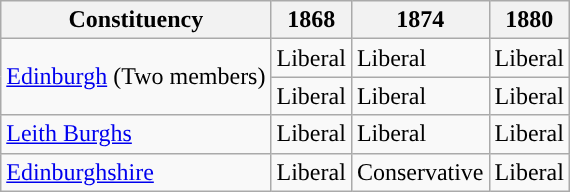<table class="wikitable">
<tr>
<th>Constituency</th>
<th>1868</th>
<th>1874</th>
<th>1880</th>
</tr>
<tr>
<td rowspan="2"><a href='#'>Edinburgh</a> (Two members)</td>
<td>Liberal</td>
<td>Liberal</td>
<td>Liberal</td>
</tr>
<tr>
<td>Liberal</td>
<td>Liberal</td>
<td>Liberal</td>
</tr>
<tr>
<td><a href='#'>Leith Burghs</a></td>
<td>Liberal</td>
<td>Liberal</td>
<td>Liberal</td>
</tr>
<tr>
<td><a href='#'>Edinburghshire</a></td>
<td>Liberal</td>
<td>Conservative</td>
<td>Liberal</td>
</tr>
</table>
